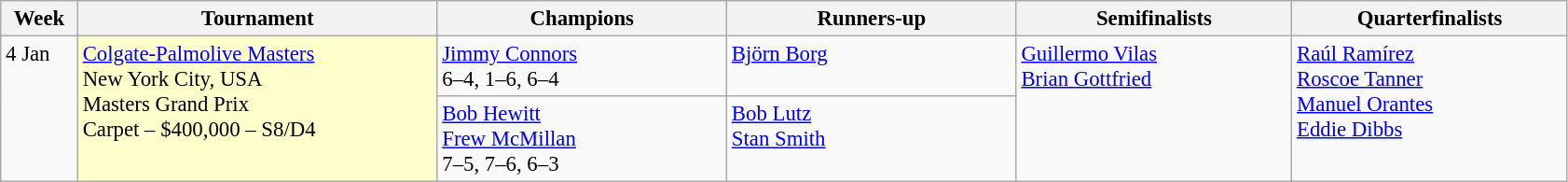<table class=wikitable style=font-size:95%>
<tr>
<th style="width:48px;">Week</th>
<th style="width:250px;">Tournament</th>
<th style="width:200px;">Champions</th>
<th style="width:200px;">Runners-up</th>
<th style="width:190px;">Semifinalists</th>
<th style="width:190px;">Quarterfinalists</th>
</tr>
<tr valign=top>
<td rowspan=2>4 Jan</td>
<td style="background:#ffc;" rowspan=2><a href='#'>Colgate-Palmolive Masters</a> <br> New York City, USA <br> Masters Grand Prix <br> Carpet – $400,000 – S8/D4</td>
<td> <a href='#'>Jimmy Connors</a> <br> 6–4, 1–6, 6–4</td>
<td> <a href='#'>Björn Borg</a></td>
<td rowspan=2> <a href='#'>Guillermo Vilas</a> <br>  <a href='#'>Brian Gottfried</a></td>
<td rowspan="2">  <a href='#'>Raúl Ramírez</a> <br>  <a href='#'>Roscoe Tanner</a> <br>  <a href='#'>Manuel Orantes</a> <br>  <a href='#'>Eddie Dibbs</a></td>
</tr>
<tr valign=top>
<td> <a href='#'>Bob Hewitt</a> <br>  <a href='#'>Frew McMillan</a> <br> 7–5, 7–6, 6–3</td>
<td> <a href='#'>Bob Lutz</a> <br>  <a href='#'>Stan Smith</a></td>
</tr>
</table>
